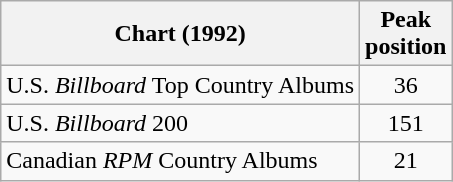<table class="wikitable">
<tr>
<th>Chart (1992)</th>
<th>Peak<br>position</th>
</tr>
<tr>
<td>U.S. <em>Billboard</em> Top Country Albums</td>
<td align="center">36</td>
</tr>
<tr>
<td>U.S. <em>Billboard</em> 200</td>
<td align="center">151</td>
</tr>
<tr>
<td>Canadian <em>RPM</em> Country Albums</td>
<td align="center">21</td>
</tr>
</table>
